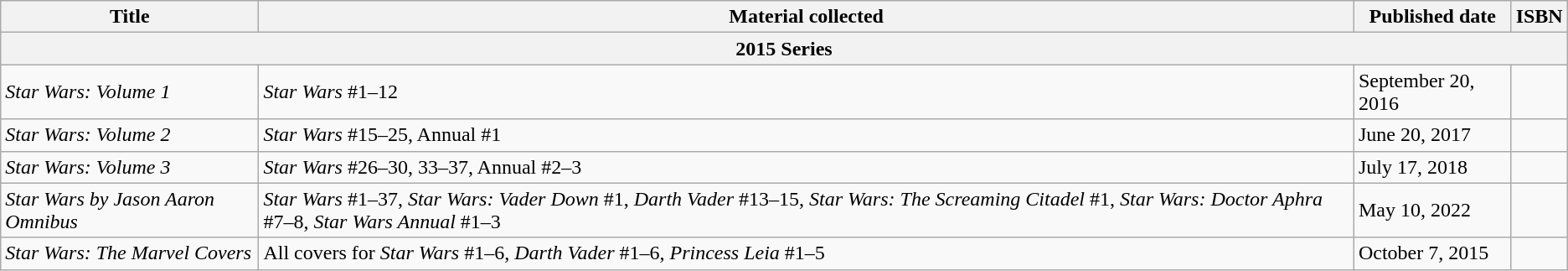<table class="wikitable">
<tr>
<th>Title</th>
<th>Material collected</th>
<th>Published date</th>
<th>ISBN</th>
</tr>
<tr>
<th colspan="4">2015 Series</th>
</tr>
<tr>
<td><em>Star Wars: Volume 1</em></td>
<td><em>Star Wars</em> #1–12</td>
<td>September 20, 2016</td>
<td></td>
</tr>
<tr>
<td><em>Star Wars: Volume 2</em></td>
<td><em>Star Wars</em> #15–25, Annual #1</td>
<td>June 20, 2017</td>
<td></td>
</tr>
<tr>
<td><em>Star Wars: Volume 3</em></td>
<td><em>Star Wars</em> #26–30, 33–37, Annual #2–3</td>
<td>July 17, 2018</td>
<td></td>
</tr>
<tr>
<td><em>Star Wars by Jason Aaron Omnibus</em></td>
<td><em>Star Wars</em> #1–37, <em>Star Wars: Vader Down</em> #1, <em>Darth Vader</em> #13–15, <em>Star Wars: The Screaming Citadel</em> #1, <em>Star Wars: Doctor Aphra</em> #7–8, <em>Star Wars Annual</em> #1–3</td>
<td>May 10, 2022</td>
<td></td>
</tr>
<tr>
<td><em>Star Wars: The Marvel Covers</em></td>
<td>All covers for <em>Star Wars</em> #1–6, <em>Darth Vader</em> #1–6, <em>Princess Leia</em> #1–5</td>
<td>October 7, 2015</td>
<td></td>
</tr>
</table>
